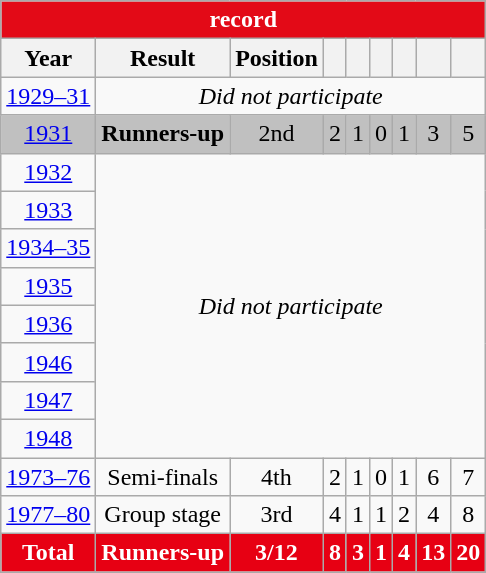<table class="wikitable" style="text-align:center">
<tr>
<th style="width:50px;background:#E30A17;color:#FFFFFF" colspan=10><a href='#'></a> record</th>
</tr>
<tr>
<th>Year</th>
<th>Result</th>
<th>Position</th>
<th></th>
<th></th>
<th></th>
<th></th>
<th></th>
<th></th>
</tr>
<tr>
<td><a href='#'>1929–31</a></td>
<td colspan=8><em>Did not participate</em></td>
</tr>
<tr bgcolor=Silver>
<td> <a href='#'>1931</a></td>
<td><strong>Runners-up</strong></td>
<td>2nd</td>
<td>2</td>
<td>1</td>
<td>0</td>
<td>1</td>
<td>3</td>
<td>5</td>
</tr>
<tr>
<td> <a href='#'>1932</a></td>
<td colspan=8 rowspan=8><em>Did not participate</em></td>
</tr>
<tr>
<td> <a href='#'>1933</a></td>
</tr>
<tr>
<td> <a href='#'>1934–35</a></td>
</tr>
<tr>
<td> <a href='#'>1935</a></td>
</tr>
<tr>
<td> <a href='#'>1936</a></td>
</tr>
<tr>
<td> <a href='#'>1946</a></td>
</tr>
<tr>
<td><a href='#'>1947</a></td>
</tr>
<tr>
<td><a href='#'>1948</a></td>
</tr>
<tr>
<td><a href='#'>1973–76</a></td>
<td>Semi-finals</td>
<td>4th</td>
<td>2</td>
<td>1</td>
<td>0</td>
<td>1</td>
<td>6</td>
<td>7</td>
</tr>
<tr>
<td><a href='#'>1977–80</a></td>
<td>Group stage</td>
<td>3rd</td>
<td>4</td>
<td>1</td>
<td>1</td>
<td>2</td>
<td>4</td>
<td>8</td>
</tr>
<tr>
<th style="background:#E70013;color:#FFFFFF">Total</th>
<th style="background:#E70013;color:#FFFFFF">Runners-up</th>
<th style="background:#E70013;color:#FFFFFF">3/12</th>
<th style="background:#E70013;color:#FFFFFF">8</th>
<th style="background:#E70013;color:#FFFFFF">3</th>
<th style="background:#E70013;color:#FFFFFF">1</th>
<th style="background:#E70013;color:#FFFFFF">4</th>
<th style="background:#E70013;color:#FFFFFF">13</th>
<th style="background:#E70013;color:#FFFFFF">20</th>
</tr>
</table>
